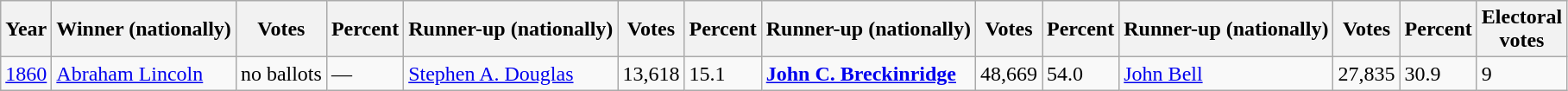<table class="wikitable sortable">
<tr>
<th data-sort-type="number">Year</th>
<th>Winner (nationally)</th>
<th data-sort-type="number">Votes</th>
<th data-sort-type="number">Percent</th>
<th>Runner-up (nationally)</th>
<th data-sort-type="number">Votes</th>
<th data-sort-type="number">Percent</th>
<th>Runner-up (nationally)</th>
<th data-sort-type="number">Votes</th>
<th data-sort-type="number">Percent</th>
<th>Runner-up (nationally)</th>
<th data-sort-type="number">Votes</th>
<th data-sort-type="number">Percent</th>
<th data-sort-type="number">Electoral<br>votes</th>
</tr>
<tr>
<td style"text-align:left"><a href='#'>1860</a></td>
<td><a href='#'>Abraham Lincoln</a></td>
<td>no ballots</td>
<td>—</td>
<td><a href='#'>Stephen A. Douglas</a></td>
<td>13,618</td>
<td>15.1</td>
<td><strong><a href='#'>John C. Breckinridge</a></strong></td>
<td>48,669</td>
<td>54.0</td>
<td><a href='#'>John Bell</a></td>
<td>27,835</td>
<td>30.9</td>
<td>9</td>
</tr>
</table>
